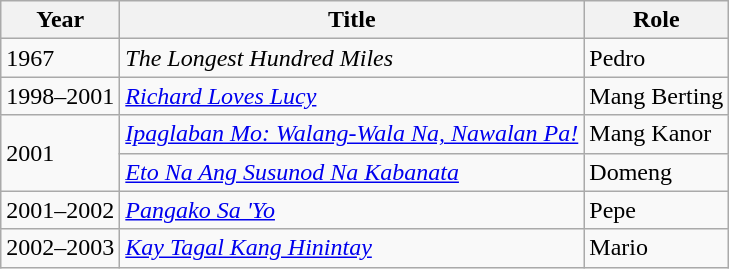<table class="wikitable">
<tr>
<th>Year</th>
<th>Title</th>
<th>Role</th>
</tr>
<tr>
<td>1967</td>
<td><em>The Longest Hundred Miles</em></td>
<td>Pedro</td>
</tr>
<tr>
<td>1998–2001</td>
<td><em><a href='#'>Richard Loves Lucy</a></em></td>
<td>Mang Berting</td>
</tr>
<tr>
<td rowspan="2">2001</td>
<td><em><a href='#'>Ipaglaban Mo: Walang-Wala Na, Nawalan Pa!</a></em></td>
<td>Mang Kanor</td>
</tr>
<tr>
<td><em><a href='#'>Eto Na Ang Susunod Na Kabanata</a></em></td>
<td>Domeng</td>
</tr>
<tr>
<td>2001–2002</td>
<td><em><a href='#'>Pangako Sa 'Yo</a></em></td>
<td>Pepe</td>
</tr>
<tr>
<td>2002–2003</td>
<td><em><a href='#'>Kay Tagal Kang Hinintay</a></em></td>
<td>Mario</td>
</tr>
</table>
